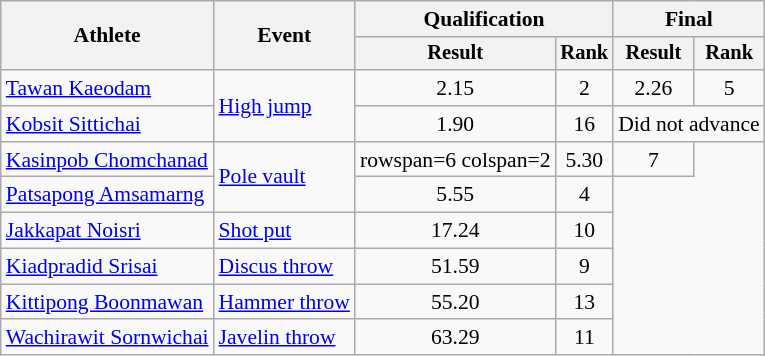<table class="wikitable" style="font-size:90%">
<tr>
<th rowspan="2">Athlete</th>
<th rowspan="2">Event</th>
<th colspan="2">Qualification</th>
<th colspan="2">Final</th>
</tr>
<tr style="font-size:95%">
<th>Result</th>
<th>Rank</th>
<th>Result</th>
<th>Rank</th>
</tr>
<tr align=center>
<td align=left><a href='#'>Tawan Kaeodam</a></td>
<td style="text-align:left;" rowspan="2"><a href='#'>High jump</a></td>
<td>2.15</td>
<td>2 <strong></strong></td>
<td>2.26</td>
<td>5</td>
</tr>
<tr align=center>
<td align=left><a href='#'>Kobsit Sittichai</a></td>
<td>1.90</td>
<td>16</td>
<td colspan=2>Did not advance</td>
</tr>
<tr align=center>
<td align=left><a href='#'>Kasinpob Chomchanad</a></td>
<td style="text-align:left;" rowspan="2"><a href='#'>Pole vault</a></td>
<td>rowspan=6 colspan=2 </td>
<td>5.30</td>
<td>7</td>
</tr>
<tr align=center>
<td align=left><a href='#'>Patsapong Amsamarng</a></td>
<td>5.55</td>
<td>4</td>
</tr>
<tr align=center>
<td align=left><a href='#'>Jakkapat Noisri</a></td>
<td style="text-align:left;"><a href='#'>Shot put</a></td>
<td>17.24</td>
<td>10</td>
</tr>
<tr align=center>
<td align=left><a href='#'>Kiadpradid Srisai</a></td>
<td style="text-align:left;"><a href='#'>Discus throw</a></td>
<td>51.59</td>
<td>9</td>
</tr>
<tr align=center>
<td align=left><a href='#'>Kittipong Boonmawan</a></td>
<td style="text-align:left;"><a href='#'>Hammer throw</a></td>
<td>55.20</td>
<td>13</td>
</tr>
<tr align=center>
<td align=left><a href='#'>Wachirawit Sornwichai</a></td>
<td style="text-align:left;"><a href='#'>Javelin throw</a></td>
<td>63.29</td>
<td>11</td>
</tr>
</table>
